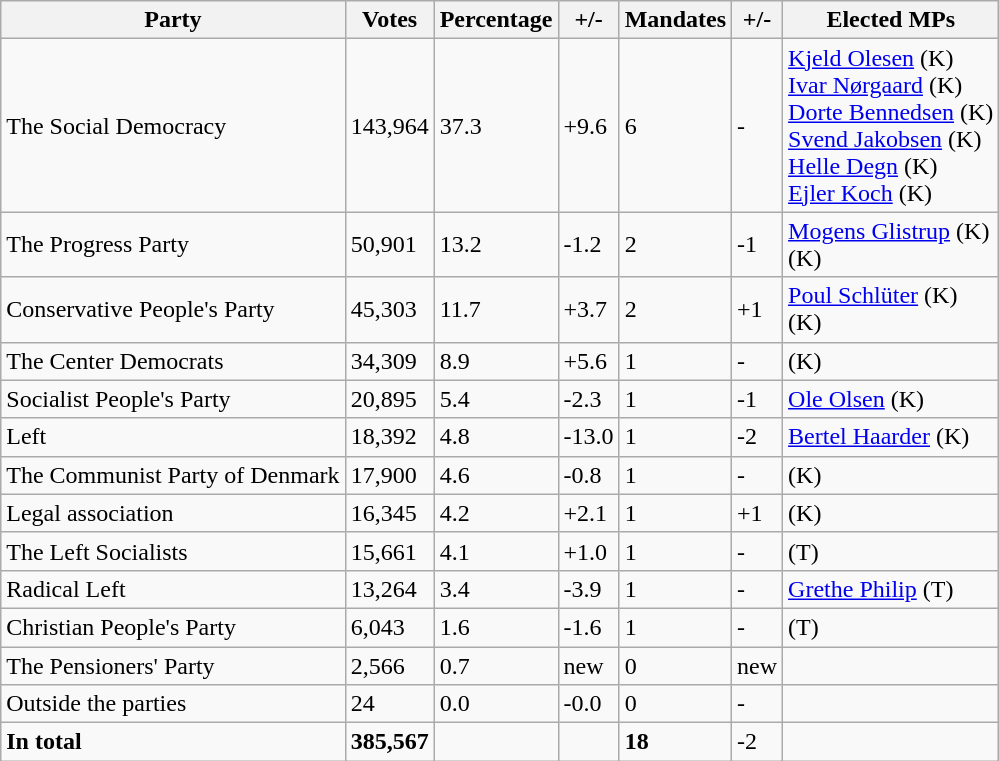<table class="wikitable">
<tr>
<th>Party</th>
<th>Votes</th>
<th>Percentage</th>
<th>+/-</th>
<th>Mandates</th>
<th>+/-</th>
<th>Elected MPs</th>
</tr>
<tr>
<td>The Social Democracy</td>
<td>143,964</td>
<td>37.3</td>
<td>+9.6</td>
<td>6</td>
<td>-</td>
<td><a href='#'>Kjeld Olesen</a> (K)<br><a href='#'>Ivar Nørgaard</a> (K)<br><a href='#'>Dorte Bennedsen</a> (K)<br><a href='#'>Svend Jakobsen</a> (K)<br><a href='#'>Helle Degn</a> (K)<br><a href='#'>Ejler Koch</a> (K)</td>
</tr>
<tr>
<td>The Progress Party</td>
<td>50,901</td>
<td>13.2</td>
<td>-1.2</td>
<td>2</td>
<td>-1</td>
<td><a href='#'>Mogens Glistrup</a> (K)<br> (K)</td>
</tr>
<tr>
<td>Conservative People's Party</td>
<td>45,303</td>
<td>11.7</td>
<td>+3.7</td>
<td>2</td>
<td>+1</td>
<td><a href='#'>Poul Schlüter</a> (K)<br> (K)</td>
</tr>
<tr>
<td>The Center Democrats</td>
<td>34,309</td>
<td>8.9</td>
<td>+5.6</td>
<td>1</td>
<td>-</td>
<td> (K)</td>
</tr>
<tr>
<td>Socialist People's Party</td>
<td>20,895</td>
<td>5.4</td>
<td>-2.3</td>
<td>1</td>
<td>-1</td>
<td><a href='#'>Ole Olsen</a> (K)</td>
</tr>
<tr>
<td>Left</td>
<td>18,392</td>
<td>4.8</td>
<td>-13.0</td>
<td>1</td>
<td>-2</td>
<td><a href='#'>Bertel Haarder</a> (K)</td>
</tr>
<tr>
<td>The Communist Party of Denmark</td>
<td>17,900</td>
<td>4.6</td>
<td>-0.8</td>
<td>1</td>
<td>-</td>
<td> (K)</td>
</tr>
<tr>
<td>Legal association</td>
<td>16,345</td>
<td>4.2</td>
<td>+2.1</td>
<td>1</td>
<td>+1</td>
<td> (K)</td>
</tr>
<tr>
<td>The Left Socialists</td>
<td>15,661</td>
<td>4.1</td>
<td>+1.0</td>
<td>1</td>
<td>-</td>
<td> (T)</td>
</tr>
<tr>
<td>Radical Left</td>
<td>13,264</td>
<td>3.4</td>
<td>-3.9</td>
<td>1</td>
<td>-</td>
<td><a href='#'>Grethe Philip</a> (T)</td>
</tr>
<tr>
<td>Christian People's Party</td>
<td>6,043</td>
<td>1.6</td>
<td>-1.6</td>
<td>1</td>
<td>-</td>
<td> (T)</td>
</tr>
<tr>
<td>The Pensioners' Party</td>
<td>2,566</td>
<td>0.7</td>
<td>new</td>
<td>0</td>
<td>new</td>
<td></td>
</tr>
<tr>
<td>Outside the parties</td>
<td>24</td>
<td>0.0</td>
<td>-0.0</td>
<td>0</td>
<td>-</td>
<td></td>
</tr>
<tr>
<td><strong>In total</strong></td>
<td><strong>385,567</strong></td>
<td></td>
<td></td>
<td><strong>18</strong></td>
<td>-2</td>
<td></td>
</tr>
</table>
